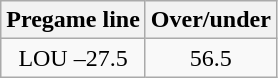<table class="wikitable">
<tr align="center">
<th style=>Pregame line</th>
<th style=>Over/under</th>
</tr>
<tr align="center">
<td>LOU –27.5</td>
<td>56.5</td>
</tr>
</table>
